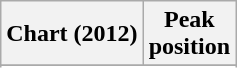<table class="wikitable sortable plainrowheaders" style="text-align:center">
<tr>
<th scope="col">Chart (2012)</th>
<th scope="col">Peak<br>position</th>
</tr>
<tr>
</tr>
<tr>
</tr>
</table>
